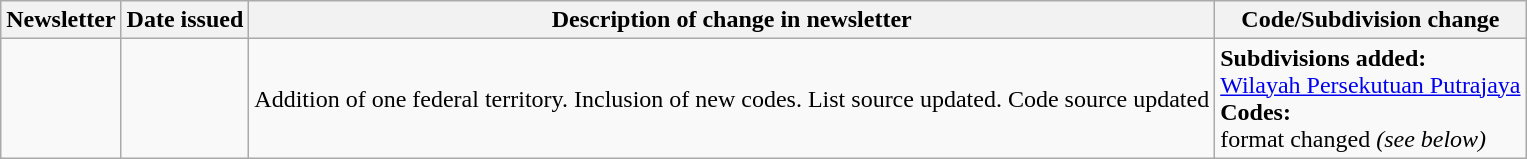<table class="wikitable">
<tr>
<th>Newsletter</th>
<th>Date issued</th>
<th>Description of change in newsletter</th>
<th>Code/Subdivision change</th>
</tr>
<tr>
<td id="I-5"></td>
<td></td>
<td>Addition of one federal territory. Inclusion of new codes. List source updated. Code source updated</td>
<td style=white-space:nowrap><strong>Subdivisions added:</strong><br>  <a href='#'>Wilayah Persekutuan Putrajaya</a><br> <strong>Codes:</strong><br> format changed <em>(see below)</em></td>
</tr>
</table>
